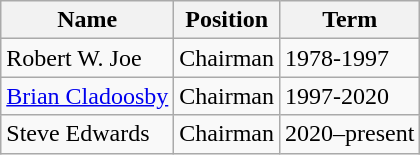<table class="wikitable">
<tr>
<th>Name</th>
<th>Position</th>
<th>Term</th>
</tr>
<tr>
<td>Robert W. Joe</td>
<td>Chairman</td>
<td>1978-1997</td>
</tr>
<tr>
<td><a href='#'>Brian Cladoosby</a></td>
<td>Chairman</td>
<td>1997-2020</td>
</tr>
<tr>
<td>Steve Edwards</td>
<td>Chairman</td>
<td>2020–present</td>
</tr>
</table>
